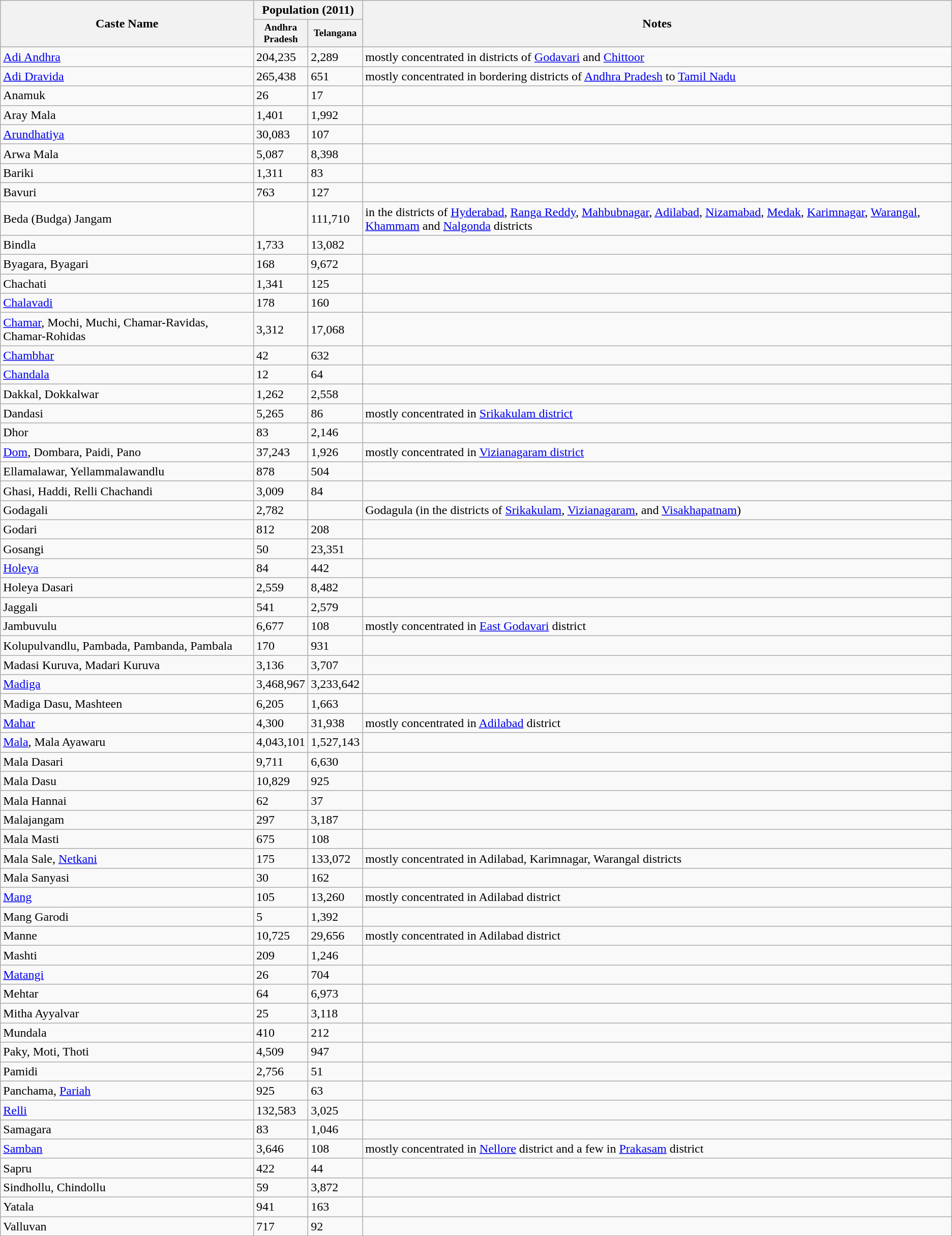<table class="wikitable sortable static-row-numbers">
<tr>
<th rowspan="2">Caste Name</th>
<th colspan="2">Population (2011)</th>
<th rowspan="2">Notes</th>
</tr>
<tr>
<th width="50px" style="font-size:80%">Andhra Pradesh</th>
<th width="50px" style="font-size:80%">Telangana</th>
</tr>
<tr>
<td><a href='#'>Adi  Andhra</a></td>
<td>204,235</td>
<td>2,289</td>
<td>mostly concentrated in districts of <a href='#'>Godavari</a> and <a href='#'>Chittoor</a></td>
</tr>
<tr>
<td><a href='#'>Adi Dravida</a></td>
<td>265,438</td>
<td>651</td>
<td>mostly concentrated in bordering districts of <a href='#'>Andhra Pradesh</a>  to <a href='#'>Tamil Nadu</a></td>
</tr>
<tr>
<td>Anamuk</td>
<td>26</td>
<td>17</td>
<td></td>
</tr>
<tr>
<td>Aray Mala</td>
<td>1,401</td>
<td>1,992</td>
<td></td>
</tr>
<tr>
<td><a href='#'>Arundhatiya</a></td>
<td>30,083</td>
<td>107</td>
<td></td>
</tr>
<tr>
<td>Arwa Mala</td>
<td>5,087</td>
<td>8,398</td>
<td></td>
</tr>
<tr>
<td>Bariki</td>
<td>1,311</td>
<td>83</td>
<td></td>
</tr>
<tr>
<td>Bavuri</td>
<td>763</td>
<td>127</td>
<td></td>
</tr>
<tr>
<td>Beda (Budga) Jangam</td>
<td></td>
<td>111,710</td>
<td>in the districts of <a href='#'>Hyderabad</a>, <a href='#'>Ranga Reddy</a>, <a href='#'>Mahbubnagar</a>, <a href='#'>Adilabad</a>, <a href='#'>Nizamabad</a>, <a href='#'>Medak</a>, <a href='#'>Karimnagar</a>, <a href='#'>Warangal</a>, <a href='#'>Khammam</a> and <a href='#'>Nalgonda</a> districts</td>
</tr>
<tr>
<td>Bindla</td>
<td>1,733</td>
<td>13,082</td>
<td></td>
</tr>
<tr>
<td>Byagara, Byagari</td>
<td>168</td>
<td>9,672</td>
<td></td>
</tr>
<tr>
<td>Chachati</td>
<td>1,341</td>
<td>125</td>
<td></td>
</tr>
<tr>
<td><a href='#'>Chalavadi</a></td>
<td>178</td>
<td>160</td>
<td></td>
</tr>
<tr>
<td><a href='#'>Chamar</a>, Mochi, Muchi, Chamar-Ravidas, Chamar-Rohidas</td>
<td>3,312</td>
<td>17,068</td>
<td></td>
</tr>
<tr>
<td><a href='#'>Chambhar</a></td>
<td>42</td>
<td>632</td>
<td></td>
</tr>
<tr>
<td><a href='#'>Chandala</a></td>
<td>12</td>
<td>64</td>
<td></td>
</tr>
<tr>
<td>Dakkal, Dokkalwar</td>
<td>1,262</td>
<td>2,558</td>
<td></td>
</tr>
<tr>
<td>Dandasi</td>
<td>5,265</td>
<td>86</td>
<td>mostly concentrated in <a href='#'>Srikakulam district</a></td>
</tr>
<tr>
<td>Dhor</td>
<td>83</td>
<td>2,146</td>
<td></td>
</tr>
<tr>
<td><a href='#'>Dom</a>, Dombara, Paidi,  Pano</td>
<td>37,243</td>
<td>1,926</td>
<td>mostly concentrated in <a href='#'>Vizianagaram district</a></td>
</tr>
<tr>
<td>Ellamalawar,  Yellammalawandlu</td>
<td>878</td>
<td>504</td>
<td></td>
</tr>
<tr>
<td>Ghasi, Haddi, Relli  Chachandi</td>
<td>3,009</td>
<td>84</td>
<td></td>
</tr>
<tr>
<td>Godagali</td>
<td>2,782</td>
<td></td>
<td>Godagula (in the districts of <a href='#'>Srikakulam</a>, <a href='#'>Vizianagaram</a>, and <a href='#'>Visakhapatnam</a>)</td>
</tr>
<tr>
<td>Godari</td>
<td>812</td>
<td>208</td>
<td></td>
</tr>
<tr>
<td>Gosangi</td>
<td>50</td>
<td>23,351</td>
<td></td>
</tr>
<tr>
<td><a href='#'>Holeya</a></td>
<td>84</td>
<td>442</td>
<td></td>
</tr>
<tr>
<td>Holeya Dasari</td>
<td>2,559</td>
<td>8,482</td>
<td></td>
</tr>
<tr>
<td>Jaggali</td>
<td>541</td>
<td>2,579</td>
<td></td>
</tr>
<tr>
<td>Jambuvulu</td>
<td>6,677</td>
<td>108</td>
<td>mostly concentrated in <a href='#'>East Godavari</a> district</td>
</tr>
<tr>
<td>Kolupulvandlu, Pambada,  Pambanda, Pambala</td>
<td>170</td>
<td>931</td>
<td></td>
</tr>
<tr>
<td>Madasi Kuruva, Madari Kuruva</td>
<td>3,136</td>
<td>3,707</td>
<td></td>
</tr>
<tr>
<td><a href='#'>Madiga</a></td>
<td>3,468,967</td>
<td>3,233,642</td>
<td></td>
</tr>
<tr>
<td>Madiga Dasu, Mashteen</td>
<td>6,205</td>
<td>1,663</td>
<td></td>
</tr>
<tr>
<td><a href='#'>Mahar</a></td>
<td>4,300</td>
<td>31,938</td>
<td>mostly concentrated in <a href='#'>Adilabad</a> district</td>
</tr>
<tr>
<td><a href='#'>Mala</a>, Mala Ayawaru</td>
<td>4,043,101</td>
<td>1,527,143</td>
<td></td>
</tr>
<tr>
<td>Mala Dasari</td>
<td>9,711</td>
<td>6,630</td>
<td></td>
</tr>
<tr>
<td>Mala Dasu</td>
<td>10,829</td>
<td>925</td>
<td></td>
</tr>
<tr>
<td>Mala Hannai</td>
<td>62</td>
<td>37</td>
<td></td>
</tr>
<tr>
<td>Malajangam</td>
<td>297</td>
<td>3,187</td>
<td></td>
</tr>
<tr>
<td>Mala Masti</td>
<td>675</td>
<td>108</td>
<td></td>
</tr>
<tr>
<td>Mala Sale, <a href='#'>Netkani</a></td>
<td>175</td>
<td>133,072</td>
<td>mostly concentrated in Adilabad, Karimnagar, Warangal districts</td>
</tr>
<tr>
<td>Mala Sanyasi</td>
<td>30</td>
<td>162</td>
<td></td>
</tr>
<tr>
<td><a href='#'>Mang</a></td>
<td>105</td>
<td>13,260</td>
<td>mostly concentrated in Adilabad district</td>
</tr>
<tr>
<td>Mang Garodi</td>
<td>5</td>
<td>1,392</td>
<td></td>
</tr>
<tr>
<td>Manne</td>
<td>10,725</td>
<td>29,656</td>
<td>mostly concentrated in Adilabad district</td>
</tr>
<tr>
<td>Mashti</td>
<td>209</td>
<td>1,246</td>
<td></td>
</tr>
<tr>
<td><a href='#'>Matangi</a></td>
<td>26</td>
<td>704</td>
<td></td>
</tr>
<tr>
<td>Mehtar</td>
<td>64</td>
<td>6,973</td>
<td></td>
</tr>
<tr>
<td>Mitha Ayyalvar</td>
<td>25</td>
<td>3,118</td>
<td></td>
</tr>
<tr>
<td>Mundala</td>
<td>410</td>
<td>212</td>
<td></td>
</tr>
<tr>
<td>Paky, Moti, Thoti</td>
<td>4,509</td>
<td>947</td>
<td></td>
</tr>
<tr>
<td>Pamidi</td>
<td>2,756</td>
<td>51</td>
<td></td>
</tr>
<tr>
<td>Panchama, <a href='#'>Pariah</a></td>
<td>925</td>
<td>63</td>
<td></td>
</tr>
<tr>
<td><a href='#'>Relli</a></td>
<td>132,583</td>
<td>3,025</td>
<td></td>
</tr>
<tr>
<td>Samagara</td>
<td>83</td>
<td>1,046</td>
<td></td>
</tr>
<tr>
<td><a href='#'>Samban</a></td>
<td>3,646</td>
<td>108</td>
<td>mostly concentrated  in <a href='#'>Nellore</a> district and a few in <a href='#'>Prakasam</a> district</td>
</tr>
<tr>
<td>Sapru</td>
<td>422</td>
<td>44</td>
<td></td>
</tr>
<tr>
<td>Sindhollu, Chindollu</td>
<td>59</td>
<td>3,872</td>
<td></td>
</tr>
<tr>
<td>Yatala</td>
<td>941</td>
<td>163</td>
<td></td>
</tr>
<tr>
<td>Valluvan</td>
<td>717</td>
<td>92</td>
<td></td>
</tr>
</table>
